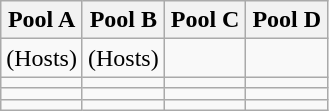<table class="wikitable">
<tr>
<th width=25%>Pool A</th>
<th width=25%>Pool B</th>
<th width=25%>Pool C</th>
<th width=25%>Pool D</th>
</tr>
<tr>
<td> (Hosts)</td>
<td> (Hosts)</td>
<td></td>
<td></td>
</tr>
<tr>
<td></td>
<td></td>
<td></td>
<td></td>
</tr>
<tr>
<td></td>
<td></td>
<td></td>
<td></td>
</tr>
<tr>
<td></td>
<td></td>
<td></td>
<td></td>
</tr>
</table>
